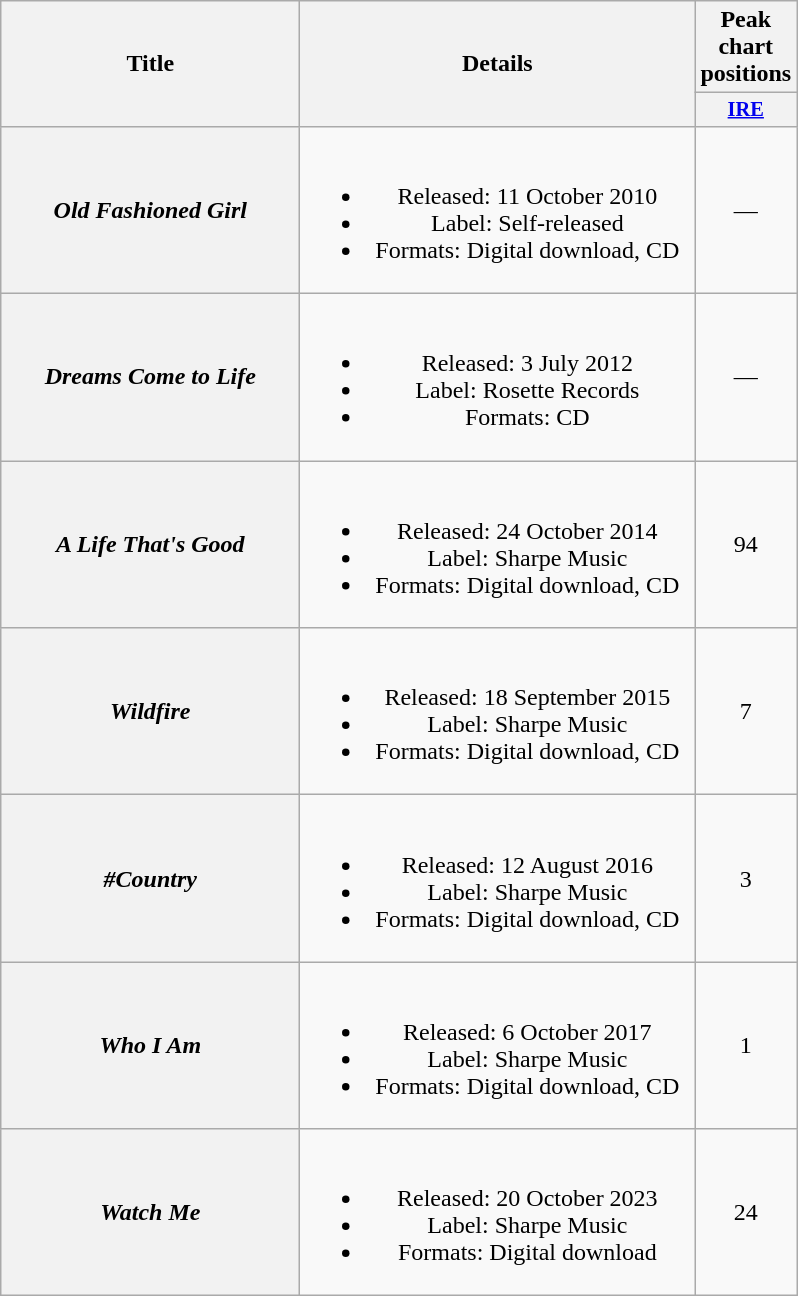<table class="wikitable plainrowheaders" style="text-align:center;">
<tr>
<th scope="col" rowspan="2" style="width:12em;">Title</th>
<th scope="col" rowspan="2" style="width:16em;">Details</th>
<th scope="col" colspan="1">Peak chart positions</th>
</tr>
<tr>
<th scope="col" style="width:3em;font-size:85%;"><a href='#'>IRE</a><br></th>
</tr>
<tr>
<th scope="row"><em>Old Fashioned Girl</em></th>
<td><br><ul><li>Released: 11 October 2010</li><li>Label: Self-released</li><li>Formats: Digital download, CD</li></ul></td>
<td>—</td>
</tr>
<tr>
<th scope="row"><em>Dreams Come to Life</em></th>
<td><br><ul><li>Released: 3 July 2012</li><li>Label: Rosette Records</li><li>Formats: CD</li></ul></td>
<td>—</td>
</tr>
<tr>
<th scope="row"><em>A Life That's Good</em></th>
<td><br><ul><li>Released: 24 October 2014</li><li>Label: Sharpe Music</li><li>Formats: Digital download, CD</li></ul></td>
<td>94</td>
</tr>
<tr>
<th scope="row"><em>Wildfire</em></th>
<td><br><ul><li>Released: 18 September 2015</li><li>Label: Sharpe Music</li><li>Formats: Digital download, CD</li></ul></td>
<td>7</td>
</tr>
<tr>
<th scope="row"><em>#Country</em></th>
<td><br><ul><li>Released: 12 August 2016</li><li>Label: Sharpe Music</li><li>Formats: Digital download, CD</li></ul></td>
<td>3</td>
</tr>
<tr>
<th scope="row"><em>Who I Am</em></th>
<td><br><ul><li>Released: 6 October 2017</li><li>Label: Sharpe Music</li><li>Formats: Digital download, CD</li></ul></td>
<td>1<br></td>
</tr>
<tr>
<th scope="row"><em>Watch Me</em></th>
<td><br><ul><li>Released: 20 October 2023</li><li>Label: Sharpe Music</li><li>Formats: Digital download</li></ul></td>
<td>24<br></td>
</tr>
</table>
